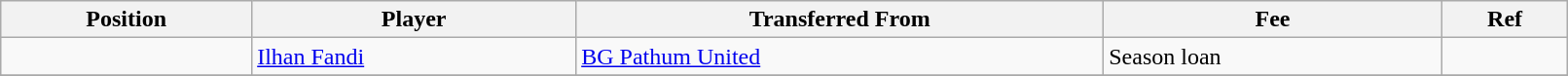<table class="wikitable sortable" style="width:85%; text-align:center; font-size:100%; text-align:left;">
<tr>
<th>Position</th>
<th>Player</th>
<th>Transferred From</th>
<th>Fee</th>
<th>Ref</th>
</tr>
<tr>
<td></td>
<td> <a href='#'>Ilhan Fandi</a></td>
<td> <a href='#'>BG Pathum United</a></td>
<td>Season loan</td>
<td></td>
</tr>
<tr>
</tr>
</table>
